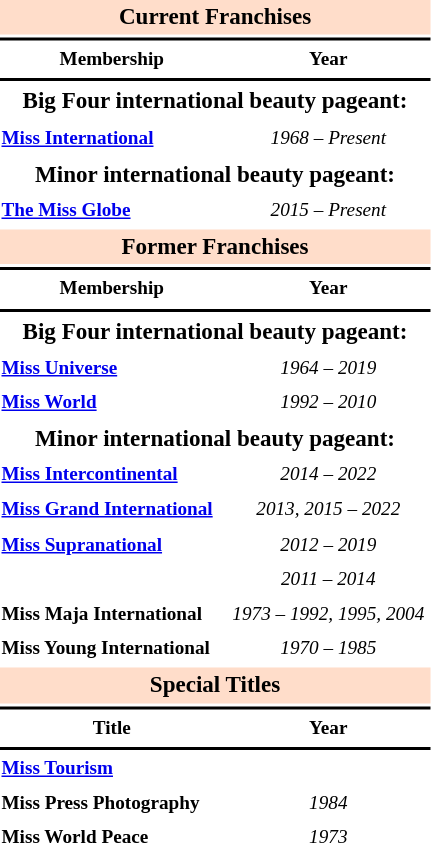<table class="toccolours" style="width: 20em; font-size:80%; line-height:1.5em; width:23%;">
<tr>
<th colspan="2" align="center" style="background:#FFDDCA;"><big>Current Franchises</big></th>
</tr>
<tr>
<td colspan="2" style="background:black"></td>
</tr>
<tr>
<th scope="col">Membership</th>
<th scope="col">Year</th>
</tr>
<tr>
<td colspan="2" style="background:black"></td>
</tr>
<tr>
<th colspan="2" align="center"><big>Big Four international beauty pageant:</big></th>
</tr>
<tr>
<td align="left"><strong><a href='#'>Miss International</a></strong></td>
<td align="center"><em>1968 – Present</em></td>
</tr>
<tr>
<th colspan="2" align="center"><big>Minor international beauty pageant:</big></th>
</tr>
<tr>
<td align="left"><strong><a href='#'>The Miss Globe</a></strong></td>
<td align="center"><em>2015 – Present</em></td>
</tr>
<tr>
<th colspan="2" align="center" style="background:#FFDDCA;"><big>Former Franchises</big></th>
</tr>
<tr>
<td colspan="2" style="background:black"></td>
</tr>
<tr>
<th scope="col">Membership</th>
<th scope="col">Year</th>
</tr>
<tr>
<td colspan="2" style="background:black"></td>
</tr>
<tr>
<th colspan="2" align="center"><big>Big Four international beauty pageant:</big></th>
</tr>
<tr>
<td align="left"><strong><a href='#'>Miss Universe</a></strong></td>
<td align="center"><em>1964 – 2019</em></td>
</tr>
<tr>
<td align="left"><strong><a href='#'>Miss World</a></strong></td>
<td align="center"><em>1992 – 2010</em></td>
</tr>
<tr>
<th colspan="2" align="center"><big>Minor international beauty pageant:</big></th>
</tr>
<tr>
<td align="left"><strong><a href='#'>Miss Intercontinental</a></strong></td>
<td align="center"><em>2014 – 2022</em></td>
</tr>
<tr>
<td align="left"><strong><a href='#'>Miss Grand International</a></strong></td>
<td align="center"><em>2013, 2015 – 2022</em></td>
</tr>
<tr>
<td align="left"><strong><a href='#'>Miss Supranational</a></strong></td>
<td align="center"><em>2012 – 2019</em></td>
</tr>
<tr>
<td align="left"><strong></strong></td>
<td align="center"><em>2011 – 2014</em></td>
</tr>
<tr>
<td align="left"><strong>Miss Maja International</strong></td>
<td align="center"><em>1973 – 1992, 1995, 2004</em></td>
</tr>
<tr>
<td align="left"><strong>Miss Young International</strong></td>
<td align="center"><em>1970 – 1985</em></td>
</tr>
<tr>
<th colspan="2" align="center" style="background:#FFDDCA;"><big>Special Titles</big></th>
</tr>
<tr>
<td colspan="2" style="background:black"></td>
</tr>
<tr>
<th scope="col">Title</th>
<th scope="col">Year</th>
</tr>
<tr>
<td colspan="2" style="background:black"></td>
</tr>
<tr>
<td align="left"><strong><a href='#'>Miss Tourism</a></strong></td>
<td align="center"><em></em></td>
</tr>
<tr>
<td align="left"><strong>Miss Press Photography</strong></td>
<td align="center"><em>1984</em></td>
</tr>
<tr>
<td align="left"><strong>Miss World Peace</strong></td>
<td align="center"><em>1973</em></td>
</tr>
<tr>
</tr>
</table>
